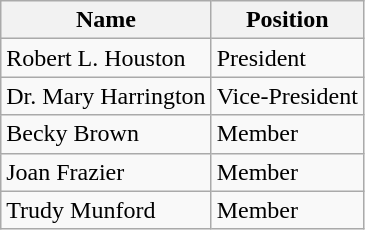<table class="wikitable">
<tr>
<th>Name</th>
<th>Position</th>
</tr>
<tr>
<td>Robert L. Houston</td>
<td>President</td>
</tr>
<tr>
<td>Dr. Mary Harrington</td>
<td>Vice-President</td>
</tr>
<tr>
<td>Becky Brown   </td>
<td>Member</td>
</tr>
<tr>
<td>Joan Frazier</td>
<td>Member</td>
</tr>
<tr>
<td>Trudy Munford</td>
<td>Member</td>
</tr>
</table>
